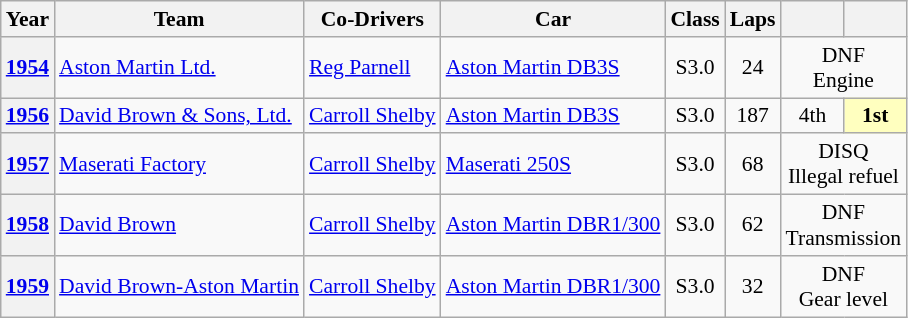<table class="wikitable" style="text-align:center; font-size:90%">
<tr>
<th>Year</th>
<th>Team</th>
<th>Co-Drivers</th>
<th>Car</th>
<th>Class</th>
<th>Laps</th>
<th></th>
<th></th>
</tr>
<tr>
<th><a href='#'>1954</a></th>
<td align="left"> <a href='#'>Aston Martin Ltd.</a></td>
<td align="left"> <a href='#'>Reg Parnell</a></td>
<td align="left"><a href='#'>Aston Martin DB3S</a></td>
<td>S3.0</td>
<td>24</td>
<td colspan=2>DNF<br>Engine</td>
</tr>
<tr>
<th><a href='#'>1956</a></th>
<td align="left"> <a href='#'>David Brown & Sons, Ltd.</a></td>
<td align="left"> <a href='#'>Carroll Shelby</a></td>
<td align="left"><a href='#'>Aston Martin DB3S</a></td>
<td>S3.0</td>
<td>187</td>
<td>4th</td>
<td style="background:#ffffbf;"><strong>1st</strong></td>
</tr>
<tr>
<th><a href='#'>1957</a></th>
<td align="left"> <a href='#'>Maserati Factory</a></td>
<td align="left"> <a href='#'>Carroll Shelby</a></td>
<td align="left"><a href='#'>Maserati 250S</a></td>
<td>S3.0</td>
<td>68</td>
<td colspan=2>DISQ<br>Illegal refuel</td>
</tr>
<tr>
<th><a href='#'>1958</a></th>
<td align="left"> <a href='#'>David Brown</a></td>
<td align="left"> <a href='#'>Carroll Shelby</a></td>
<td align="left"><a href='#'>Aston Martin DBR1/300</a></td>
<td>S3.0</td>
<td>62</td>
<td colspan=2>DNF<br>Transmission</td>
</tr>
<tr>
<th><a href='#'>1959</a></th>
<td align="left"> <a href='#'>David Brown-Aston Martin</a></td>
<td align="left"> <a href='#'>Carroll Shelby</a></td>
<td align="left"><a href='#'>Aston Martin DBR1/300</a></td>
<td>S3.0</td>
<td>32</td>
<td colspan=2>DNF<br>Gear level</td>
</tr>
</table>
